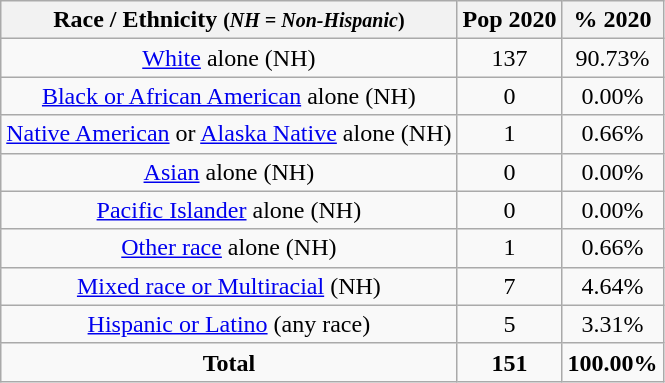<table class="wikitable" style="text-align:center;">
<tr>
<th>Race / Ethnicity <small>(<em>NH = Non-Hispanic</em>)</small></th>
<th>Pop 2020</th>
<th>% 2020</th>
</tr>
<tr>
<td><a href='#'>White</a> alone (NH)</td>
<td>137</td>
<td>90.73%</td>
</tr>
<tr>
<td><a href='#'>Black or African American</a> alone (NH)</td>
<td>0</td>
<td>0.00%</td>
</tr>
<tr>
<td><a href='#'>Native American</a> or <a href='#'>Alaska Native</a> alone (NH)</td>
<td>1</td>
<td>0.66%</td>
</tr>
<tr>
<td><a href='#'>Asian</a> alone (NH)</td>
<td>0</td>
<td>0.00%</td>
</tr>
<tr>
<td><a href='#'>Pacific Islander</a> alone (NH)</td>
<td>0</td>
<td>0.00%</td>
</tr>
<tr>
<td><a href='#'>Other race</a> alone (NH)</td>
<td>1</td>
<td>0.66%</td>
</tr>
<tr>
<td><a href='#'>Mixed race or Multiracial</a> (NH)</td>
<td>7</td>
<td>4.64%</td>
</tr>
<tr>
<td><a href='#'>Hispanic or Latino</a> (any race)</td>
<td>5</td>
<td>3.31%</td>
</tr>
<tr>
<td><strong>Total</strong></td>
<td><strong>151</strong></td>
<td><strong>100.00%</strong></td>
</tr>
</table>
